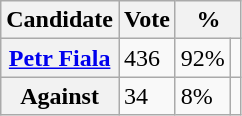<table class="wikitable">
<tr>
<th>Candidate</th>
<th>Vote</th>
<th colspan=2>%</th>
</tr>
<tr>
<th><a href='#'>Petr Fiala</a></th>
<td>436</td>
<td>92%</td>
<td></td>
</tr>
<tr>
<th>Against</th>
<td>34</td>
<td>8%</td>
<td></td>
</tr>
</table>
